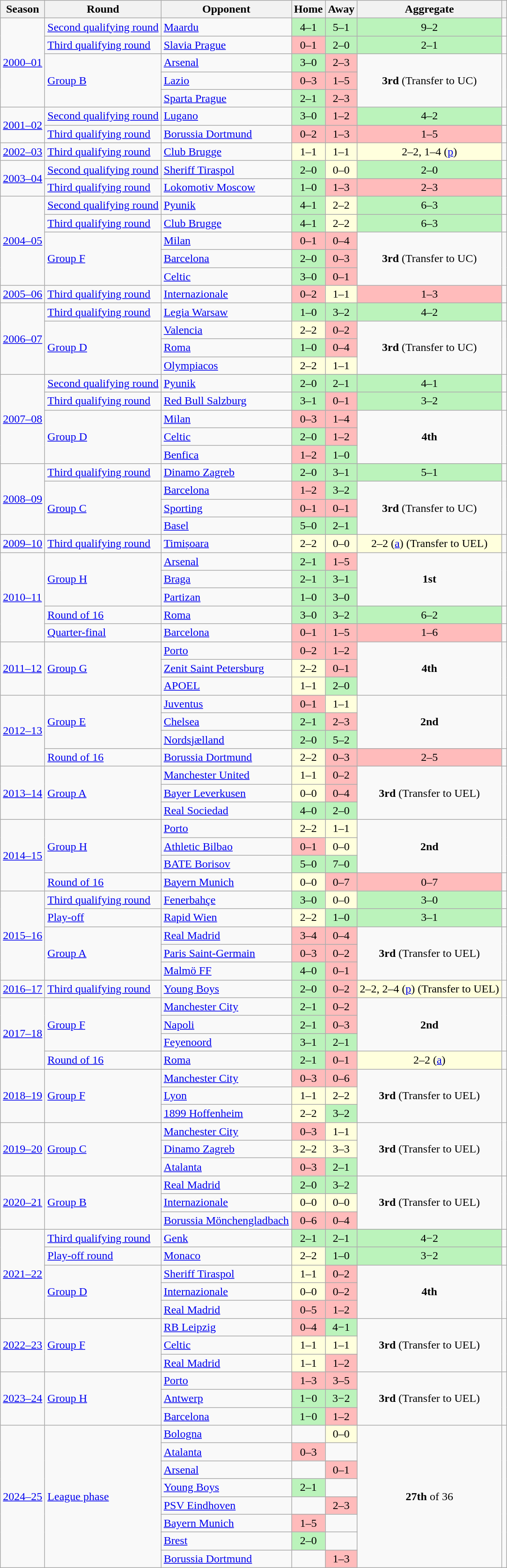<table class="wikitable" style="text-align:left">
<tr>
<th>Season</th>
<th>Round</th>
<th>Opponent</th>
<th>Home</th>
<th>Away</th>
<th>Aggregate</th>
<th></th>
</tr>
<tr>
<td rowspan="5"><a href='#'>2000–01</a></td>
<td><a href='#'>Second qualifying round</a></td>
<td> <a href='#'>Maardu</a></td>
<td align="center" style="background: #BBF3BB;">4–1</td>
<td align="center" style="background: #BBF3BB;">5–1</td>
<td align="center" style="background: #BBF3BB;">9–2</td>
<td></td>
</tr>
<tr>
<td><a href='#'>Third qualifying round</a></td>
<td> <a href='#'>Slavia Prague</a></td>
<td align="center" style="background: #FFBBBB;">0–1</td>
<td align="center" style="background: #BBF3BB;">2–0</td>
<td align="center" style="background: #BBF3BB;">2–1</td>
<td></td>
</tr>
<tr>
<td rowspan="3"><a href='#'>Group B</a></td>
<td> <a href='#'>Arsenal</a></td>
<td align="center" style="background: #BBF3BB;">3–0</td>
<td align="center" style="background: #FFBBBB;">2–3</td>
<td style="text-align:center;" rowspan="3"><strong>3rd</strong> (Transfer to UC)</td>
<td rowspan="3"></td>
</tr>
<tr>
<td> <a href='#'>Lazio</a></td>
<td align="center" style="background: #FFBBBB;">0–3</td>
<td align="center" style="background: #FFBBBB;">1–5</td>
</tr>
<tr>
<td> <a href='#'>Sparta Prague</a></td>
<td align="center" style="background: #BBF3BB;">2–1</td>
<td align="center" style="background: #FFBBBB;">2–3</td>
</tr>
<tr>
<td rowspan="2"><a href='#'>2001–02</a></td>
<td><a href='#'>Second qualifying round</a></td>
<td> <a href='#'>Lugano</a></td>
<td align="center" style="background: #BBF3BB;">3–0</td>
<td align="center" style="background: #FFBBBB;">1–2</td>
<td align="center" style="background: #BBF3BB;">4–2</td>
<td></td>
</tr>
<tr>
<td><a href='#'>Third qualifying round</a></td>
<td> <a href='#'>Borussia Dortmund</a></td>
<td align="center" style="background: #FFBBBB;">0–2</td>
<td align="center" style="background: #FFBBBB;">1–3</td>
<td align="center" style="background: #FFBBBB;">1–5</td>
<td></td>
</tr>
<tr>
<td rowspan="1"><a href='#'>2002–03</a></td>
<td><a href='#'>Third qualifying round</a></td>
<td> <a href='#'>Club Brugge</a></td>
<td style="text-align:center; background:#ffd;">1–1</td>
<td style="text-align:center; background:#ffd;">1–1 </td>
<td style="text-align:center; background:#ffd;">2–2, 1–4 (<a href='#'>p</a>)</td>
<td></td>
</tr>
<tr>
<td rowspan="2"><a href='#'>2003–04</a></td>
<td><a href='#'>Second qualifying round</a></td>
<td> <a href='#'>Sheriff Tiraspol</a></td>
<td align="center" style="background: #BBF3BB;">2–0</td>
<td style="text-align:center; background:#ffd;">0–0</td>
<td align="center" style="background: #BBF3BB;">2–0</td>
<td></td>
</tr>
<tr>
<td><a href='#'>Third qualifying round</a></td>
<td> <a href='#'>Lokomotiv Moscow</a></td>
<td align="center" style="background: #BBF3BB;">1–0</td>
<td align="center" style="background: #FFBBBB;">1–3</td>
<td align="center" style="background: #FFBBBB;">2–3</td>
<td></td>
</tr>
<tr>
<td rowspan="5"><a href='#'>2004–05</a></td>
<td><a href='#'>Second qualifying round</a></td>
<td> <a href='#'>Pyunik</a></td>
<td align="center" style="background: #BBF3BB;">4–1</td>
<td style="text-align:center; background:#ffd;">2–2</td>
<td align="center" style="background: #BBF3BB;">6–3</td>
<td></td>
</tr>
<tr>
<td><a href='#'>Third qualifying round</a></td>
<td> <a href='#'>Club Brugge</a></td>
<td align="center" style="background: #BBF3BB;">4–1</td>
<td style="text-align:center; background:#ffd;">2–2</td>
<td align="center" style="background: #BBF3BB;">6–3</td>
<td></td>
</tr>
<tr>
<td rowspan="3"><a href='#'>Group F</a></td>
<td> <a href='#'>Milan</a></td>
<td align="center" style="background: #FFBBBB;">0–1</td>
<td align="center" style="background: #FFBBBB;">0–4</td>
<td style="text-align:center;" rowspan="3"><strong>3rd</strong> (Transfer to UC)</td>
<td rowspan="3"></td>
</tr>
<tr>
<td> <a href='#'>Barcelona</a></td>
<td align="center" style="background: #BBF3BB;">2–0</td>
<td align="center" style="background: #FFBBBB;">0–3</td>
</tr>
<tr>
<td> <a href='#'>Celtic</a></td>
<td align="center" style="background: #BBF3BB;">3–0</td>
<td align="center" style="background: #FFBBBB;">0–1</td>
</tr>
<tr>
<td rowspan="1"><a href='#'>2005–06</a></td>
<td><a href='#'>Third qualifying round</a></td>
<td> <a href='#'>Internazionale</a></td>
<td align="center" style="background: #FFBBBB;">0–2</td>
<td style="text-align:center; background:#ffd;">1–1</td>
<td align="center" style="background: #FFBBBB;">1–3</td>
<td></td>
</tr>
<tr>
<td rowspan="4"><a href='#'>2006–07</a></td>
<td><a href='#'>Third qualifying round</a></td>
<td> <a href='#'>Legia Warsaw</a></td>
<td align="center" style="background: #BBF3BB;">1–0</td>
<td align="center" style="background: #BBF3BB;">3–2</td>
<td align="center" style="background: #BBF3BB;">4–2</td>
<td></td>
</tr>
<tr>
<td rowspan="3"><a href='#'>Group D</a></td>
<td> <a href='#'>Valencia</a></td>
<td style="text-align:center; background:#ffd;">2–2</td>
<td align="center" style="background: #FFBBBB;">0–2</td>
<td style="text-align:center;" rowspan="3"><strong>3rd</strong> (Transfer to UC)</td>
<td rowspan="3"></td>
</tr>
<tr>
<td> <a href='#'>Roma</a></td>
<td align="center" style="background: #BBF3BB;">1–0</td>
<td align="center" style="background: #FFBBBB;">0–4</td>
</tr>
<tr>
<td> <a href='#'>Olympiacos</a></td>
<td style="text-align:center; background:#ffd;">2–2</td>
<td style="text-align:center; background:#ffd;">1–1</td>
</tr>
<tr>
<td rowspan="5"><a href='#'>2007–08</a></td>
<td><a href='#'>Second qualifying round</a></td>
<td> <a href='#'>Pyunik</a></td>
<td align="center" style="background: #BBF3BB;">2–0</td>
<td align="center" style="background: #BBF3BB;">2–1</td>
<td align="center" style="background: #BBF3BB;">4–1</td>
<td></td>
</tr>
<tr>
<td><a href='#'>Third qualifying round</a></td>
<td> <a href='#'>Red Bull Salzburg</a></td>
<td align="center" style="background: #BBF3BB;">3–1</td>
<td align="center" style="background: #FFBBBB;">0–1</td>
<td align="center" style="background: #BBF3BB;">3–2</td>
<td></td>
</tr>
<tr>
<td rowspan="3"><a href='#'>Group D</a></td>
<td> <a href='#'>Milan</a></td>
<td align="center" style="background: #FFBBBB;">0–3</td>
<td align="center" style="background: #FFBBBB;">1–4</td>
<td style="text-align:center;" rowspan="3"><strong>4th</strong></td>
<td rowspan="3"></td>
</tr>
<tr>
<td> <a href='#'>Celtic</a></td>
<td align="center" style="background: #BBF3BB;">2–0</td>
<td align="center" style="background: #FFBBBB;">1–2</td>
</tr>
<tr>
<td> <a href='#'>Benfica</a></td>
<td align="center" style="background: #FFBBBB;">1–2</td>
<td align="center" style="background: #BBF3BB;">1–0</td>
</tr>
<tr>
<td rowspan="4"><a href='#'>2008–09</a></td>
<td><a href='#'>Third qualifying round</a></td>
<td> <a href='#'>Dinamo Zagreb</a></td>
<td align="center" style="background: #BBF3BB;">2–0</td>
<td align="center" style="background: #BBF3BB;">3–1</td>
<td align="center" style="background: #BBF3BB;">5–1</td>
<td></td>
</tr>
<tr>
<td rowspan="3"><a href='#'>Group C</a></td>
<td> <a href='#'>Barcelona</a></td>
<td align="center" style="background: #FFBBBB;">1–2</td>
<td align="center" style="background: #BBF3BB;">3–2</td>
<td style="text-align:center;" rowspan="3"><strong>3rd</strong> (Transfer to UC)</td>
<td rowspan="3"></td>
</tr>
<tr>
<td> <a href='#'>Sporting</a></td>
<td align="center" style="background: #FFBBBB;">0–1</td>
<td align="center" style="background: #FFBBBB;">0–1</td>
</tr>
<tr>
<td> <a href='#'>Basel</a></td>
<td align="center" style="background: #BBF3BB;">5–0</td>
<td align="center" style="background: #BBF3BB;">2–1</td>
</tr>
<tr>
<td rowspan="1"><a href='#'>2009–10</a></td>
<td><a href='#'>Third qualifying round</a></td>
<td> <a href='#'>Timișoara</a></td>
<td style="text-align:center; background:#ffd;">2–2</td>
<td style="text-align:center; background:#ffd;">0–0</td>
<td style="text-align:center; background:#ffd;">2–2 (<a href='#'>a</a>) (Transfer to UEL)</td>
<td rowspan="1"></td>
</tr>
<tr>
<td rowspan="5"><a href='#'>2010–11</a></td>
<td rowspan="3"><a href='#'>Group H</a></td>
<td> <a href='#'>Arsenal</a></td>
<td align="center" style="background: #BBF3BB;">2–1</td>
<td align="center" style="background: #FFBBBB;">1–5</td>
<td style="text-align:center;" rowspan="3"><strong>1st</strong></td>
<td rowspan="3"></td>
</tr>
<tr>
<td> <a href='#'>Braga</a></td>
<td align="center" style="background: #BBF3BB;">2–1</td>
<td align="center" style="background: #BBF3BB;">3–1</td>
</tr>
<tr>
<td> <a href='#'>Partizan</a></td>
<td align="center" style="background: #BBF3BB;">1–0</td>
<td align="center" style="background: #BBF3BB;">3–0</td>
</tr>
<tr>
<td><a href='#'>Round of 16</a></td>
<td> <a href='#'>Roma</a></td>
<td align="center" style="background: #BBF3BB;">3–0</td>
<td align="center" style="background: #BBF3BB;">3–2</td>
<td align="center" style="background: #BBF3BB;">6–2</td>
<td></td>
</tr>
<tr>
<td><a href='#'>Quarter-final</a></td>
<td> <a href='#'>Barcelona</a></td>
<td align="center" style="background: #FFBBBB;">0–1</td>
<td align="center" style="background: #FFBBBB;">1–5</td>
<td align="center" style="background: #FFBBBB;">1–6</td>
<td rowspan="1"></td>
</tr>
<tr>
<td rowspan="3"><a href='#'>2011–12</a></td>
<td rowspan="3"><a href='#'>Group G</a></td>
<td> <a href='#'>Porto</a></td>
<td align="center" style="background: #FFBBBB;">0–2</td>
<td align="center" style="background: #FFBBBB;">1–2</td>
<td style="text-align:center;" rowspan="3"><strong>4th</strong></td>
<td rowspan="3"></td>
</tr>
<tr>
<td> <a href='#'>Zenit Saint Petersburg</a></td>
<td style="text-align:center; background:#ffd;">2–2</td>
<td align="center" style="background: #FFBBBB;">0–1</td>
</tr>
<tr>
<td> <a href='#'>APOEL</a></td>
<td style="text-align:center; background:#ffd;">1–1</td>
<td align="center" style="background: #BBF3BB;">2–0</td>
</tr>
<tr>
<td rowspan="4"><a href='#'>2012–13</a></td>
<td rowspan="3"><a href='#'>Group E</a></td>
<td> <a href='#'>Juventus</a></td>
<td align="center" style="background: #FFBBBB;">0–1</td>
<td style="text-align:center; background:#ffd;">1–1</td>
<td style="text-align:center;" rowspan="3"><strong>2nd</strong></td>
<td rowspan="3"></td>
</tr>
<tr>
<td> <a href='#'>Chelsea</a></td>
<td align="center" style="background: #BBF3BB;">2–1</td>
<td align="center" style="background: #FFBBBB;">2–3</td>
</tr>
<tr>
<td> <a href='#'>Nordsjælland</a></td>
<td align="center" style="background: #BBF3BB;">2–0</td>
<td align="center" style="background: #BBF3BB;">5–2</td>
</tr>
<tr>
<td><a href='#'>Round of 16</a></td>
<td> <a href='#'>Borussia Dortmund</a></td>
<td style="text-align:center; background:#ffd;">2–2</td>
<td align="center" style="background: #FFBBBB;">0–3</td>
<td align="center" style="background: #FFBBBB;">2–5</td>
<td></td>
</tr>
<tr>
<td rowspan="3"><a href='#'>2013–14</a></td>
<td rowspan="3"><a href='#'>Group A</a></td>
<td> <a href='#'>Manchester United</a></td>
<td style="text-align:center; background:#ffd;">1–1</td>
<td align="center" style="background: #FFBBBB;">0–2</td>
<td style="text-align:center;" rowspan="3"><strong>3rd</strong> (Transfer to UEL)</td>
<td rowspan="3"></td>
</tr>
<tr>
<td> <a href='#'>Bayer Leverkusen</a></td>
<td style="text-align:center; background:#ffd;">0–0</td>
<td align="center" style="background: #FFBBBB;">0–4</td>
</tr>
<tr>
<td> <a href='#'>Real Sociedad</a></td>
<td align="center" style="background: #BBF3BB;">4–0</td>
<td align="center" style="background: #BBF3BB;">2–0</td>
</tr>
<tr>
<td rowspan="4"><a href='#'>2014–15</a></td>
<td rowspan="3"><a href='#'>Group H</a></td>
<td> <a href='#'>Porto</a></td>
<td style="text-align:center; background:#ffd;">2–2</td>
<td style="text-align:center; background:#ffd;">1–1</td>
<td style="text-align:center;" rowspan="3"><strong>2nd</strong></td>
<td rowspan="3"></td>
</tr>
<tr>
<td> <a href='#'>Athletic Bilbao</a></td>
<td align="center" style="background: #FFBBBB;">0–1</td>
<td style="text-align:center; background:#ffd;">0–0</td>
</tr>
<tr>
<td> <a href='#'>BATE Borisov</a></td>
<td align="center" style="background: #BBF3BB;">5–0</td>
<td align="center" style="background: #BBF3BB;">7–0</td>
</tr>
<tr>
<td><a href='#'>Round of 16</a></td>
<td> <a href='#'>Bayern Munich</a></td>
<td style="text-align:center; background:#ffd;">0–0</td>
<td align="center" style="background: #FFBBBB;">0–7</td>
<td align="center" style="background: #FFBBBB;">0–7</td>
<td></td>
</tr>
<tr>
<td rowspan="5"><a href='#'>2015–16</a></td>
<td><a href='#'>Third qualifying round</a></td>
<td> <a href='#'>Fenerbahçe</a></td>
<td align="center" style="background: #BBF3BB;">3–0</td>
<td style="text-align:center; background:#ffd;">0–0</td>
<td align="center" style="background: #BBF3BB;">3–0</td>
<td></td>
</tr>
<tr>
<td><a href='#'>Play-off</a></td>
<td> <a href='#'>Rapid Wien</a></td>
<td style="text-align:center; background:#ffd;">2–2</td>
<td align="center" style="background: #BBF3BB;">1–0</td>
<td align="center" style="background: #BBF3BB;">3–1</td>
<td></td>
</tr>
<tr>
<td rowspan="3"><a href='#'>Group A</a></td>
<td> <a href='#'>Real Madrid</a></td>
<td align="center" style="background: #FFBBBB;">3–4</td>
<td align="center" style="background: #FFBBBB;">0–4</td>
<td style="text-align:center;" rowspan="3"><strong>3rd</strong> (Transfer to UEL)</td>
<td rowspan="3"></td>
</tr>
<tr>
<td> <a href='#'>Paris Saint-Germain</a></td>
<td align="center" style="background: #FFBBBB;">0–3</td>
<td align="center" style="background: #FFBBBB;">0–2</td>
</tr>
<tr>
<td> <a href='#'>Malmö FF</a></td>
<td align="center" style="background: #BBF3BB;">4–0</td>
<td align="center" style="background: #FFBBBB;">0–1</td>
</tr>
<tr>
<td rowspan="1"><a href='#'>2016–17</a></td>
<td><a href='#'>Third qualifying round</a></td>
<td> <a href='#'>Young Boys</a></td>
<td align="center" style="background: #BBF3BB;">2–0</td>
<td align="center" style="background: #FFBBBB;">0–2 </td>
<td style="text-align:center; background:#ffd;">2–2, 2–4 (<a href='#'>p</a>) (Transfer to UEL)</td>
<td rowspan="1"></td>
</tr>
<tr>
<td rowspan="4"><a href='#'>2017–18</a></td>
<td rowspan="3"><a href='#'>Group F</a></td>
<td> <a href='#'>Manchester City</a></td>
<td align="center" style="background: #BBF3BB;">2–1</td>
<td align="center" style="background: #FFBBBB;">0–2</td>
<td style="text-align:center;" rowspan="3"><strong>2nd</strong></td>
<td rowspan="3"></td>
</tr>
<tr>
<td> <a href='#'>Napoli</a></td>
<td align="center" style="background: #BBF3BB;">2–1</td>
<td align="center" style="background: #FFBBBB;">0–3</td>
</tr>
<tr>
<td> <a href='#'>Feyenoord</a></td>
<td align="center" style="background: #BBF3BB;">3–1</td>
<td align="center" style="background: #BBF3BB;">2–1</td>
</tr>
<tr>
<td><a href='#'>Round of 16</a></td>
<td> <a href='#'>Roma</a></td>
<td align="center" style="background: #BBF3BB;">2–1</td>
<td align="center" style="background: #FFBBBB;">0–1</td>
<td style="text-align:center; background:#ffd;">2–2 (<a href='#'>a</a>)</td>
<td></td>
</tr>
<tr>
<td rowspan="3"><a href='#'>2018–19</a></td>
<td rowspan="3"><a href='#'>Group F</a></td>
<td> <a href='#'>Manchester City</a></td>
<td align="center" style="background: #FFBBBB;">0–3</td>
<td align="center" style="background: #FFBBBB;">0–6</td>
<td style="text-align:center;" rowspan="3"><strong>3rd</strong> (Transfer to UEL)</td>
<td rowspan="3"></td>
</tr>
<tr>
<td> <a href='#'>Lyon</a></td>
<td style="text-align:center; background:#ffd;">1–1</td>
<td style="text-align:center; background:#ffd;">2–2</td>
</tr>
<tr>
<td> <a href='#'>1899 Hoffenheim</a></td>
<td style="text-align:center; background:#ffd;">2–2</td>
<td align="center" style="background: #BBF3BB;">3–2</td>
</tr>
<tr>
<td rowspan="3"><a href='#'>2019–20</a></td>
<td rowspan="3"><a href='#'>Group C</a></td>
<td> <a href='#'>Manchester City</a></td>
<td align="center" style="background: #FFBBBB;">0–3</td>
<td style="text-align:center; background:#ffd;">1–1</td>
<td style="text-align:center;" rowspan="3"><strong>3rd</strong> (Transfer to UEL)</td>
<td rowspan="3"></td>
</tr>
<tr>
<td> <a href='#'>Dinamo Zagreb</a></td>
<td style="text-align:center; background:#ffd;">2–2</td>
<td style="text-align:center; background:#ffd;">3–3</td>
</tr>
<tr>
<td> <a href='#'>Atalanta</a></td>
<td align="center" style="background: #FFBBBB;">0–3</td>
<td align="center" style="background: #BBF3BB;">2–1</td>
</tr>
<tr>
<td rowspan="3"><a href='#'>2020–21</a></td>
<td rowspan="3"><a href='#'>Group B</a></td>
<td> <a href='#'>Real Madrid</a></td>
<td align="center" style="background: #BBF3BB;">2–0</td>
<td align="center" style="background: #BBF3BB;">3–2</td>
<td style="text-align:center;" rowspan="3"><strong>3rd</strong> (Transfer to UEL)</td>
<td rowspan="3"></td>
</tr>
<tr>
<td> <a href='#'>Internazionale</a></td>
<td style="text-align:center; background:#ffd;">0–0</td>
<td style="text-align:center; background:#ffd;">0–0</td>
</tr>
<tr>
<td> <a href='#'>Borussia Mönchengladbach</a></td>
<td align="center" style="background: #FFBBBB;">0–6</td>
<td align="center" style="background: #FFBBBB;">0–4</td>
</tr>
<tr>
<td rowspan="5"><a href='#'>2021–22</a></td>
<td><a href='#'>Third qualifying round</a></td>
<td> <a href='#'>Genk</a></td>
<td align="center" style="background: #BBF3BB;">2–1</td>
<td align="center" style="background: #BBF3BB;">2–1</td>
<td style="text-align:center; background:#BBF3BB;">4−2</td>
<td></td>
</tr>
<tr>
<td><a href='#'>Play-off round</a></td>
<td> <a href='#'>Monaco</a></td>
<td style="text-align:center; background:#ffd;">2–2 </td>
<td align="center" style="background: #BBF3BB;">1–0</td>
<td style="text-align:center; background:#BBF3BB;">3−2</td>
<td></td>
</tr>
<tr>
<td rowspan="3"><a href='#'>Group D</a></td>
<td> <a href='#'>Sheriff Tiraspol</a></td>
<td style="text-align:center; background:#ffd;">1–1</td>
<td align="center" style="background: #FFBBBB;">0–2</td>
<td style="text-align:center;" rowspan="3"><strong>4th</strong></td>
<td rowspan="3"></td>
</tr>
<tr>
<td> <a href='#'>Internazionale</a></td>
<td style="text-align:center; background:#ffd;">0–0</td>
<td align="center" style="background: #FFBBBB;">0–2</td>
</tr>
<tr>
<td> <a href='#'>Real Madrid</a></td>
<td align="center" style="background: #FFBBBB;">0–5</td>
<td align="center" style="background: #FFBBBB;">1–2</td>
</tr>
<tr>
<td rowspan="3"><a href='#'>2022–23</a></td>
<td rowspan="3"><a href='#'>Group F</a></td>
<td> <a href='#'>RB Leipzig</a></td>
<td align="center" style="background: #FFBBBB;">0–4</td>
<td style="text-align:center; background:#BBF3BB;">4−1</td>
<td style="text-align:center;" rowspan="3"><strong>3rd</strong> (Transfer to UEL)</td>
<td rowspan="3"></td>
</tr>
<tr>
<td> <a href='#'>Celtic</a></td>
<td style="text-align:center; background:#ffd;">1–1</td>
<td style="text-align:center; background:#ffd;">1–1</td>
</tr>
<tr>
<td> <a href='#'>Real Madrid</a></td>
<td style="text-align:center; background:#ffd;">1–1</td>
<td align="center" style="background: #FFBBBB;">1–2</td>
</tr>
<tr>
<td rowspan="3"><a href='#'>2023–24</a></td>
<td rowspan="3"><a href='#'>Group H</a></td>
<td> <a href='#'>Porto</a></td>
<td align="center" style="background: #FFBBBB;">1–3</td>
<td align="center" style="background: #FFBBBB;">3–5</td>
<td style="text-align:center;" rowspan="3"><strong>3rd</strong> (Transfer to UEL)</td>
<td rowspan="3"></td>
</tr>
<tr>
<td> <a href='#'>Antwerp</a></td>
<td style="text-align:center; background:#BBF3BB;">1−0</td>
<td style="text-align:center; background:#BBF3BB;">3−2</td>
</tr>
<tr>
<td> <a href='#'>Barcelona</a></td>
<td style="text-align:center; background:#BBF3BB;">1−0</td>
<td align="center" style="background: #FFBBBB;">1–2</td>
</tr>
<tr>
<td rowspan="8"><a href='#'>2024–25</a></td>
<td rowspan="8"><a href='#'>League phase</a></td>
<td> <a href='#'>Bologna</a></td>
<td></td>
<td style="text-align:center; background:#ffd;">0–0</td>
<td rowspan="8" style="text-align:center;"><strong>27th</strong> of 36</td>
<td rowspan="8"></td>
</tr>
<tr>
<td> <a href='#'>Atalanta</a></td>
<td align="center" style="background: #FFBBBB;">0–3</td>
<td></td>
</tr>
<tr>
<td> <a href='#'>Arsenal</a></td>
<td></td>
<td align="center" style="background: #FFBBBB;">0–1</td>
</tr>
<tr>
<td> <a href='#'>Young Boys</a></td>
<td align="center" style="background: #BBF3BB;">2–1</td>
<td></td>
</tr>
<tr>
<td> <a href='#'>PSV Eindhoven</a></td>
<td></td>
<td align="center" style="background: #FFBBBB;">2–3</td>
</tr>
<tr>
<td> <a href='#'>Bayern Munich</a></td>
<td align="center" style="background: #FFBBBB;">1–5</td>
<td></td>
</tr>
<tr>
<td> <a href='#'>Brest</a></td>
<td align="center" style="background: #BBF3BB;">2–0</td>
<td></td>
</tr>
<tr>
<td> <a href='#'>Borussia Dortmund</a></td>
<td></td>
<td align="center" style="background: #FFBBBB;">1–3</td>
</tr>
</table>
